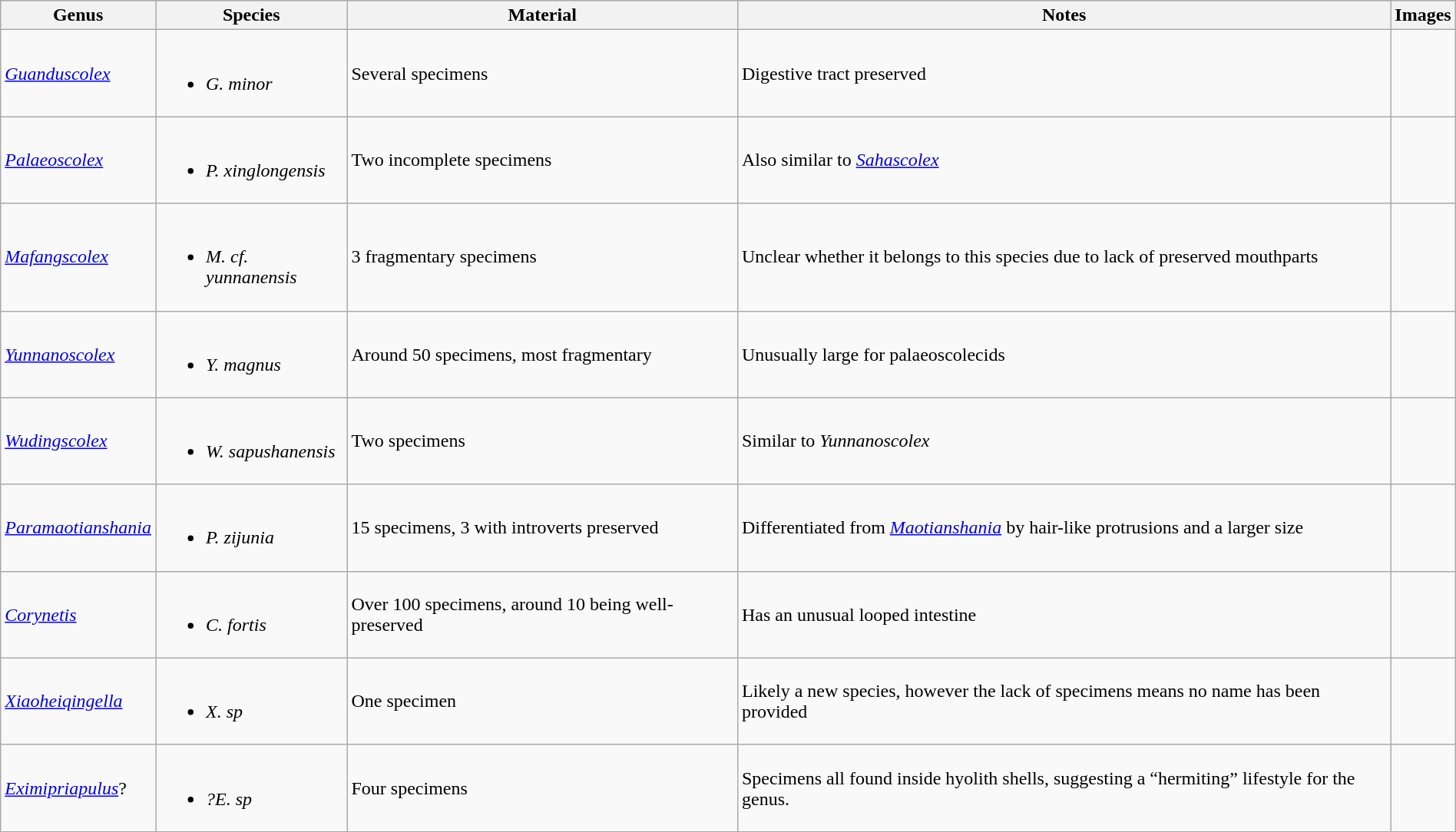<table class="wikitable" style="margin:auto;width:100%;">
<tr>
<th>Genus</th>
<th>Species</th>
<th>Material</th>
<th>Notes</th>
<th>Images</th>
</tr>
<tr>
<td><em><a href='#'>Guanduscolex</a></em></td>
<td><br><ul><li><em>G. minor</em></li></ul></td>
<td>Several specimens</td>
<td>Digestive tract preserved</td>
<td></td>
</tr>
<tr>
<td><em><a href='#'>Palaeoscolex</a></em></td>
<td><br><ul><li><em>P. xinglongensis</em></li></ul></td>
<td>Two incomplete specimens</td>
<td>Also similar to <em><a href='#'>Sahascolex</a></em></td>
<td></td>
</tr>
<tr>
<td><em><a href='#'>Mafangscolex</a></em></td>
<td><br><ul><li><em>M. cf. yunnanensis</em></li></ul></td>
<td>3 fragmentary specimens</td>
<td>Unclear whether it belongs to this species due to lack of preserved mouthparts</td>
<td></td>
</tr>
<tr>
<td><em><a href='#'>Yunnanoscolex</a></em></td>
<td><br><ul><li><em>Y. magnus</em></li></ul></td>
<td>Around 50 specimens, most fragmentary</td>
<td>Unusually large for palaeoscolecids</td>
<td></td>
</tr>
<tr>
<td><em><a href='#'>Wudingscolex</a></em></td>
<td><br><ul><li><em>W. sapushanensis</em></li></ul></td>
<td>Two specimens</td>
<td>Similar to <em>Yunnanoscolex</em></td>
<td></td>
</tr>
<tr>
<td><em><a href='#'>Paramaotianshania</a></em></td>
<td><br><ul><li><em>P. zijunia</em></li></ul></td>
<td>15 specimens, 3 with introverts preserved</td>
<td>Differentiated from <em><a href='#'>Maotianshania</a></em> by hair-like protrusions and a larger size</td>
<td></td>
</tr>
<tr>
<td><em><a href='#'>Corynetis</a></em></td>
<td><br><ul><li><em>C. fortis</em></li></ul></td>
<td>Over 100 specimens, around 10 being well-preserved</td>
<td>Has an unusual looped intestine</td>
<td></td>
</tr>
<tr>
<td><em><a href='#'>Xiaoheiqingella</a></em></td>
<td><br><ul><li><em>X. sp</em></li></ul></td>
<td>One specimen</td>
<td>Likely a new species, however the lack of specimens means no name has been provided</td>
<td></td>
</tr>
<tr>
<td><em><a href='#'>Eximipriapulus</a></em>?</td>
<td><br><ul><li><em>?E. sp</em></li></ul></td>
<td>Four specimens</td>
<td>Specimens all found inside hyolith shells, suggesting a “hermiting” lifestyle for the genus.</td>
<td></td>
</tr>
<tr>
</tr>
</table>
